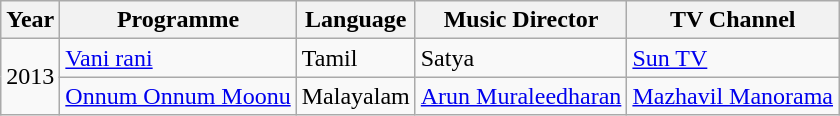<table class="wikitable">
<tr>
<th>Year</th>
<th>Programme</th>
<th>Language</th>
<th>Music Director</th>
<th>TV Channel</th>
</tr>
<tr>
<td rowspan="2">2013</td>
<td><a href='#'>Vani rani</a></td>
<td>Tamil</td>
<td>Satya</td>
<td><a href='#'>Sun TV</a></td>
</tr>
<tr>
<td><a href='#'>Onnum Onnum Moonu</a></td>
<td>Malayalam</td>
<td><a href='#'>Arun Muraleedharan</a></td>
<td><a href='#'>Mazhavil Manorama</a></td>
</tr>
</table>
